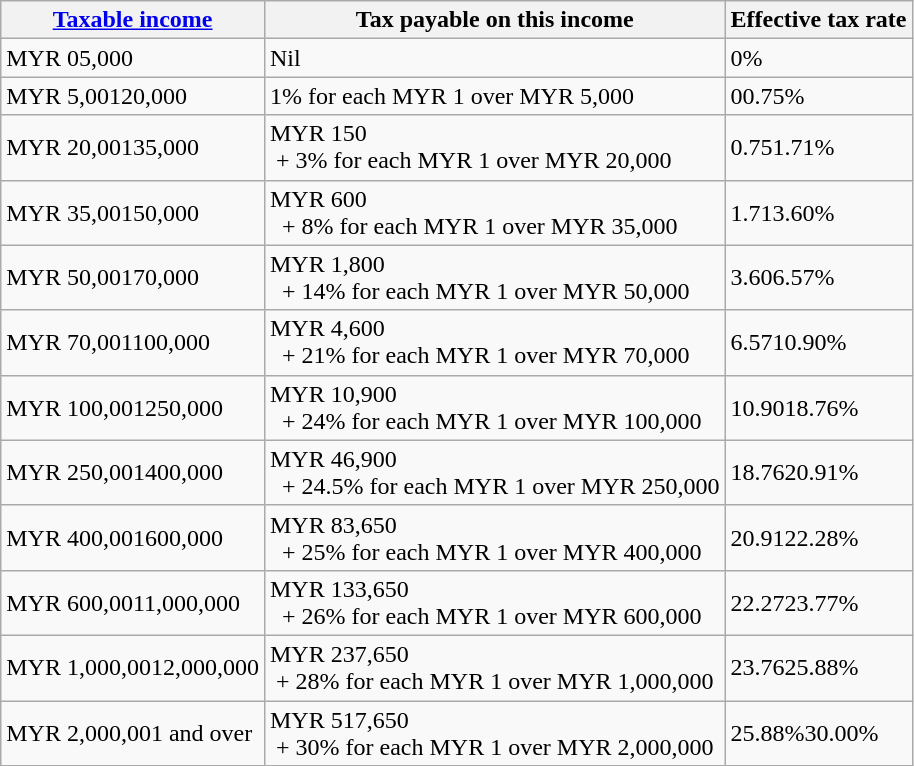<table class="wikitable">
<tr>
<th><a href='#'>Taxable income</a></th>
<th>Tax payable on this income</th>
<th>Effective tax rate</th>
</tr>
<tr>
<td>MYR 05,000</td>
<td>Nil</td>
<td>0%</td>
</tr>
<tr>
<td>MYR 5,00120,000</td>
<td>1% for each MYR 1 over MYR 5,000</td>
<td>00.75%</td>
</tr>
<tr>
<td>MYR 20,00135,000</td>
<td>MYR 150<br> + 3% for each MYR 1 over MYR 20,000</td>
<td>0.751.71%</td>
</tr>
<tr>
<td>MYR 35,00150,000</td>
<td>MYR 600<br>  + 8% for each MYR 1 over MYR 35,000</td>
<td>1.713.60%</td>
</tr>
<tr>
<td>MYR 50,00170,000</td>
<td>MYR 1,800<br>  + 14% for each MYR 1 over MYR 50,000</td>
<td>3.606.57%</td>
</tr>
<tr>
<td>MYR 70,001100,000</td>
<td>MYR 4,600<br>  + 21% for each MYR 1 over MYR 70,000</td>
<td>6.5710.90%</td>
</tr>
<tr>
<td>MYR 100,001250,000</td>
<td>MYR 10,900<br>  + 24% for each MYR 1 over MYR 100,000</td>
<td>10.9018.76%</td>
</tr>
<tr>
<td>MYR 250,001400,000</td>
<td>MYR 46,900<br>  + 24.5% for each MYR 1 over MYR 250,000</td>
<td>18.7620.91%</td>
</tr>
<tr>
<td>MYR 400,001600,000</td>
<td>MYR 83,650<br>  + 25% for each MYR 1 over MYR 400,000</td>
<td>20.9122.28%</td>
</tr>
<tr>
<td>MYR 600,0011,000,000</td>
<td>MYR 133,650<br>  + 26% for each MYR 1 over MYR 600,000</td>
<td>22.2723.77%</td>
</tr>
<tr>
<td>MYR 1,000,0012,000,000</td>
<td>MYR 237,650<br> + 28% for each MYR 1 over MYR 1,000,000</td>
<td>23.7625.88%</td>
</tr>
<tr>
<td>MYR 2,000,001 and over</td>
<td>MYR 517,650<br> + 30% for each MYR 1 over MYR 2,000,000</td>
<td>25.88%30.00%</td>
</tr>
</table>
